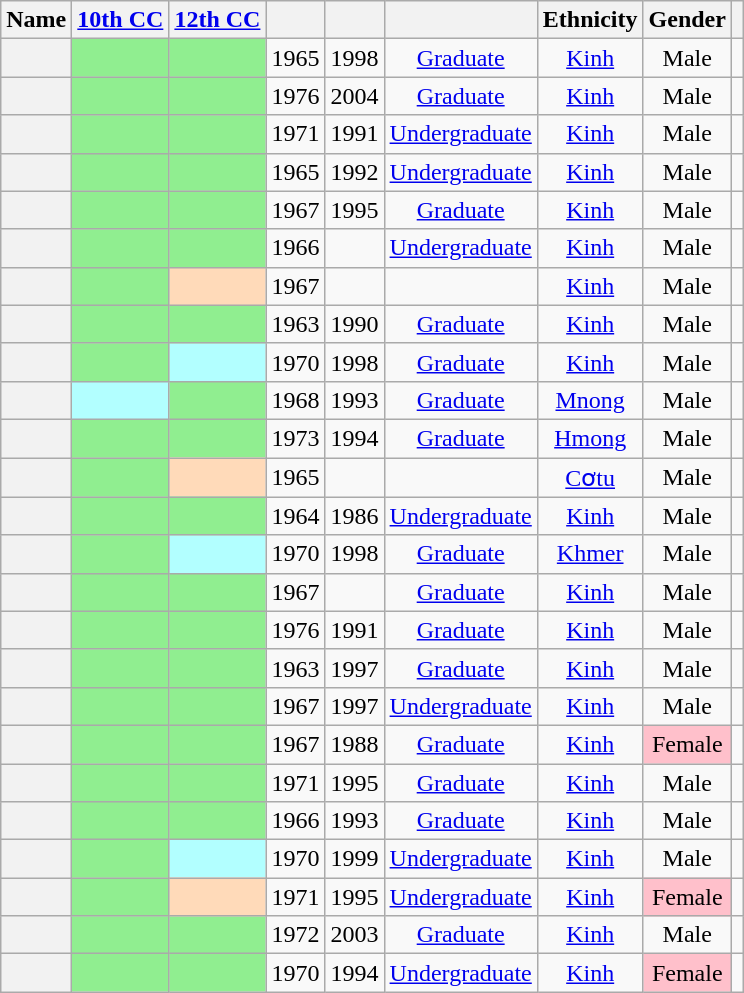<table class="wikitable sortable" style=text-align:center>
<tr>
<th scope="col">Name</th>
<th scope="col"><a href='#'>10th CC</a></th>
<th scope="col"><a href='#'>12th CC</a></th>
<th scope="col"></th>
<th scope="col"></th>
<th scope="col"></th>
<th scope="col">Ethnicity</th>
<th scope="col">Gender</th>
<th scope="col" class="unsortable"></th>
</tr>
<tr>
<th align="center" scope="row" style="font-weight:normal;"></th>
<td bgcolor = LightGreen></td>
<td bgcolor = LightGreen></td>
<td>1965</td>
<td>1998</td>
<td><a href='#'>Graduate</a></td>
<td><a href='#'>Kinh</a></td>
<td>Male</td>
<td></td>
</tr>
<tr>
<th align="center" scope="row" style="font-weight:normal;"></th>
<td bgcolor = LightGreen></td>
<td bgcolor = LightGreen></td>
<td>1976</td>
<td>2004</td>
<td><a href='#'>Graduate</a></td>
<td><a href='#'>Kinh</a></td>
<td>Male</td>
<td></td>
</tr>
<tr>
<th align="center" scope="row" style="font-weight:normal;"></th>
<td bgcolor = LightGreen></td>
<td bgcolor = LightGreen></td>
<td>1971</td>
<td>1991</td>
<td><a href='#'>Undergraduate</a></td>
<td><a href='#'>Kinh</a></td>
<td>Male</td>
<td></td>
</tr>
<tr>
<th align="center" scope="row" style="font-weight:normal;"></th>
<td bgcolor = LightGreen></td>
<td bgcolor = LightGreen></td>
<td>1965</td>
<td>1992</td>
<td><a href='#'>Undergraduate</a></td>
<td><a href='#'>Kinh</a></td>
<td>Male</td>
<td></td>
</tr>
<tr>
<th align="center" scope="row" style="font-weight:normal;"></th>
<td bgcolor = LightGreen></td>
<td bgcolor = LightGreen></td>
<td>1967</td>
<td>1995</td>
<td><a href='#'>Graduate</a></td>
<td><a href='#'>Kinh</a></td>
<td>Male</td>
<td></td>
</tr>
<tr>
<th align="center" scope="row" style="font-weight:normal;"></th>
<td bgcolor = LightGreen></td>
<td bgcolor = LightGreen></td>
<td>1966</td>
<td></td>
<td><a href='#'>Undergraduate</a></td>
<td><a href='#'>Kinh</a></td>
<td>Male</td>
<td></td>
</tr>
<tr>
<th align="center" scope="row" style="font-weight:normal;"></th>
<td bgcolor = LightGreen></td>
<td bgcolor = PeachPuff></td>
<td>1967</td>
<td></td>
<td></td>
<td><a href='#'>Kinh</a></td>
<td>Male</td>
<td></td>
</tr>
<tr>
<th align="center" scope="row" style="font-weight:normal;"></th>
<td bgcolor = LightGreen></td>
<td bgcolor = LightGreen></td>
<td>1963</td>
<td>1990</td>
<td><a href='#'>Graduate</a></td>
<td><a href='#'>Kinh</a></td>
<td>Male</td>
<td></td>
</tr>
<tr>
<th align="center" scope="row" style="font-weight:normal;"></th>
<td bgcolor = LightGreen></td>
<td bgcolor = #B2FFFF></td>
<td>1970</td>
<td>1998</td>
<td><a href='#'>Graduate</a></td>
<td><a href='#'>Kinh</a></td>
<td>Male</td>
<td></td>
</tr>
<tr>
<th align="center" scope="row" style="font-weight:normal;"></th>
<td bgcolor = #B2FFFF></td>
<td bgcolor = LightGreen></td>
<td>1968</td>
<td>1993</td>
<td><a href='#'>Graduate</a></td>
<td><a href='#'>Mnong</a></td>
<td>Male</td>
<td></td>
</tr>
<tr>
<th align="center" scope="row" style="font-weight:normal;"></th>
<td bgcolor = LightGreen></td>
<td bgcolor = LightGreen></td>
<td>1973</td>
<td>1994</td>
<td><a href='#'>Graduate</a></td>
<td><a href='#'>Hmong</a></td>
<td>Male</td>
<td></td>
</tr>
<tr>
<th align="center" scope="row" style="font-weight:normal;"></th>
<td bgcolor = LightGreen></td>
<td bgcolor = PeachPuff></td>
<td>1965</td>
<td></td>
<td></td>
<td><a href='#'>Cơtu</a></td>
<td>Male</td>
<td></td>
</tr>
<tr>
<th align="center" scope="row" style="font-weight:normal;"></th>
<td bgcolor = LightGreen></td>
<td bgcolor = LightGreen></td>
<td>1964</td>
<td>1986</td>
<td><a href='#'>Undergraduate</a></td>
<td><a href='#'>Kinh</a></td>
<td>Male</td>
<td></td>
</tr>
<tr>
<th align="center" scope="row" style="font-weight:normal;"></th>
<td bgcolor = LightGreen></td>
<td bgcolor = #B2FFFF></td>
<td>1970</td>
<td>1998</td>
<td><a href='#'>Graduate</a></td>
<td><a href='#'>Khmer</a></td>
<td>Male</td>
<td></td>
</tr>
<tr>
<th align="center" scope="row" style="font-weight:normal;"></th>
<td bgcolor = LightGreen></td>
<td bgcolor = LightGreen></td>
<td>1967</td>
<td></td>
<td><a href='#'>Graduate</a></td>
<td><a href='#'>Kinh</a></td>
<td>Male</td>
<td></td>
</tr>
<tr>
<th align="center" scope="row" style="font-weight:normal;"></th>
<td bgcolor = LightGreen></td>
<td bgcolor = LightGreen></td>
<td>1976</td>
<td>1991</td>
<td><a href='#'>Graduate</a></td>
<td><a href='#'>Kinh</a></td>
<td>Male</td>
<td></td>
</tr>
<tr>
<th align="center" scope="row" style="font-weight:normal;"></th>
<td bgcolor = LightGreen></td>
<td bgcolor = LightGreen></td>
<td>1963</td>
<td>1997</td>
<td><a href='#'>Graduate</a></td>
<td><a href='#'>Kinh</a></td>
<td>Male</td>
<td></td>
</tr>
<tr>
<th align="center" scope="row" style="font-weight:normal;"></th>
<td bgcolor = LightGreen></td>
<td bgcolor = LightGreen></td>
<td>1967</td>
<td>1997</td>
<td><a href='#'>Undergraduate</a></td>
<td><a href='#'>Kinh</a></td>
<td>Male</td>
<td></td>
</tr>
<tr>
<th align="center" scope="row" style="font-weight:normal;"></th>
<td bgcolor = LightGreen></td>
<td bgcolor = LightGreen></td>
<td>1967</td>
<td>1988</td>
<td><a href='#'>Graduate</a></td>
<td><a href='#'>Kinh</a></td>
<td style="background: Pink">Female</td>
<td></td>
</tr>
<tr>
<th align="center" scope="row" style="font-weight:normal;"></th>
<td bgcolor = LightGreen></td>
<td bgcolor = LightGreen></td>
<td>1971</td>
<td>1995</td>
<td><a href='#'>Graduate</a></td>
<td><a href='#'>Kinh</a></td>
<td>Male</td>
<td></td>
</tr>
<tr>
<th align="center" scope="row" style="font-weight:normal;"></th>
<td bgcolor = LightGreen></td>
<td bgcolor = LightGreen></td>
<td>1966</td>
<td>1993</td>
<td><a href='#'>Graduate</a></td>
<td><a href='#'>Kinh</a></td>
<td>Male</td>
<td></td>
</tr>
<tr>
<th align="center" scope="row" style="font-weight:normal;"></th>
<td bgcolor = LightGreen></td>
<td bgcolor = #B2FFFF></td>
<td>1970</td>
<td>1999</td>
<td><a href='#'>Undergraduate</a></td>
<td><a href='#'>Kinh</a></td>
<td>Male</td>
<td></td>
</tr>
<tr>
<th align="center" scope="row" style="font-weight:normal;"></th>
<td bgcolor = LightGreen></td>
<td bgcolor = PeachPuff></td>
<td>1971</td>
<td>1995</td>
<td><a href='#'>Undergraduate</a></td>
<td><a href='#'>Kinh</a></td>
<td style="background: Pink">Female</td>
<td></td>
</tr>
<tr>
<th align="center" scope="row" style="font-weight:normal;"></th>
<td bgcolor = LightGreen></td>
<td bgcolor = LightGreen></td>
<td>1972</td>
<td>2003</td>
<td><a href='#'>Graduate</a></td>
<td><a href='#'>Kinh</a></td>
<td>Male</td>
<td></td>
</tr>
<tr>
<th align="center" scope="row" style="font-weight:normal;"></th>
<td bgcolor = LightGreen></td>
<td bgcolor = LightGreen></td>
<td>1970</td>
<td>1994</td>
<td><a href='#'>Undergraduate</a></td>
<td><a href='#'>Kinh</a></td>
<td style="background: Pink">Female</td>
<td></td>
</tr>
</table>
